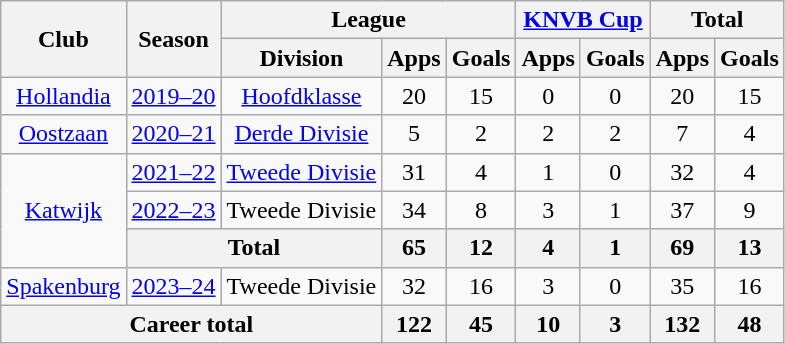<table class="wikitable" style="text-align:center">
<tr>
<th rowspan="2">Club</th>
<th rowspan="2">Season</th>
<th colspan="3">League</th>
<th colspan="2"><a href='#'>KNVB Cup</a></th>
<th colspan="2">Total</th>
</tr>
<tr>
<th>Division</th>
<th>Apps</th>
<th>Goals</th>
<th>Apps</th>
<th>Goals</th>
<th>Apps</th>
<th>Goals</th>
</tr>
<tr>
<td><a href='#'>Hollandia</a></td>
<td><a href='#'>2019–20</a></td>
<td><a href='#'>Hoofdklasse</a></td>
<td>20</td>
<td>15</td>
<td>0</td>
<td>0</td>
<td>20</td>
<td>15</td>
</tr>
<tr>
<td><a href='#'>Oostzaan</a></td>
<td><a href='#'>2020–21</a></td>
<td><a href='#'>Derde Divisie</a></td>
<td>5</td>
<td>2</td>
<td>2</td>
<td>2</td>
<td>7</td>
<td>4</td>
</tr>
<tr>
<td rowspan="3"><a href='#'>Katwijk</a></td>
<td><a href='#'>2021–22</a></td>
<td><a href='#'>Tweede Divisie</a></td>
<td>31</td>
<td>4</td>
<td>1</td>
<td>0</td>
<td>32</td>
<td>4</td>
</tr>
<tr>
<td><a href='#'>2022–23</a></td>
<td>Tweede Divisie</td>
<td>34</td>
<td>8</td>
<td>3</td>
<td>1</td>
<td>37</td>
<td>9</td>
</tr>
<tr>
<th colspan="2">Total</th>
<th>65</th>
<th>12</th>
<th>4</th>
<th>1</th>
<th>69</th>
<th>13</th>
</tr>
<tr>
<td rowspan="1"><a href='#'>Spakenburg</a></td>
<td><a href='#'>2023–24</a></td>
<td>Tweede Divisie</td>
<td>32</td>
<td>16</td>
<td>3</td>
<td>0</td>
<td>35</td>
<td>16</td>
</tr>
<tr>
<th colspan="3">Career total</th>
<th>122</th>
<th>45</th>
<th>10</th>
<th>3</th>
<th>132</th>
<th>48</th>
</tr>
</table>
